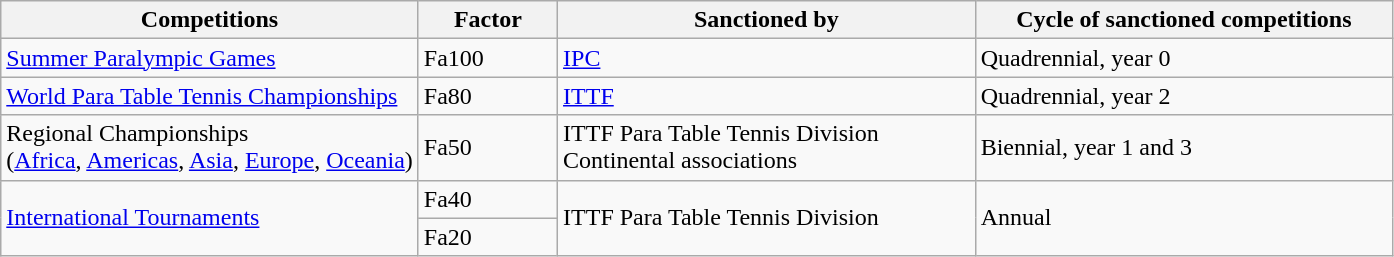<table class="wikitable">
<tr>
<th width=30%>Competitions</th>
<th width=10%>Factor</th>
<th width=30%>Sanctioned by</th>
<th width=30%>Cycle of sanctioned competitions</th>
</tr>
<tr>
<td><a href='#'>Summer Paralympic Games</a></td>
<td>Fa100</td>
<td><a href='#'>IPC</a></td>
<td>Quadrennial, year 0</td>
</tr>
<tr>
<td><a href='#'>World Para Table Tennis Championships</a></td>
<td>Fa80</td>
<td><a href='#'>ITTF</a></td>
<td>Quadrennial, year 2</td>
</tr>
<tr>
<td>Regional Championships<br>(<a href='#'>Africa</a>, <a href='#'>Americas</a>, <a href='#'>Asia</a>, <a href='#'>Europe</a>, <a href='#'>Oceania</a>)</td>
<td>Fa50</td>
<td>ITTF Para Table Tennis Division<br>Continental associations</td>
<td>Biennial, year 1 and 3</td>
</tr>
<tr>
<td rowspan=2><a href='#'>International Tournaments</a></td>
<td>Fa40</td>
<td rowspan=2>ITTF Para Table Tennis Division</td>
<td rowspan=2>Annual</td>
</tr>
<tr>
<td>Fa20</td>
</tr>
</table>
